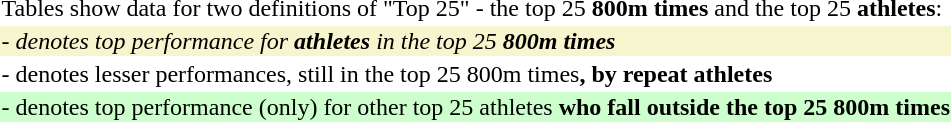<table style="wikitable">
<tr>
<td>Tables show data for two definitions of "Top 25" - the top 25 <strong>800m times</strong> and the top 25 <strong>athletes</strong>:</td>
</tr>
<tr>
<td style="background: #f6F5CE"><em>- denotes top performance for <strong>athletes</strong> in the top 25 <strong>800m times<strong><em></td>
</tr>
<tr>
<td></em>- denotes lesser performances, still in the top 25 </strong>800m times<strong>, by repeat athletes<em></td>
</tr>
<tr>
<td style="background: #CCFFCC"></em>- denotes top performance (only) for other top 25 </strong>athletes<strong> who fall outside the top 25 800m times<em></td>
</tr>
</table>
